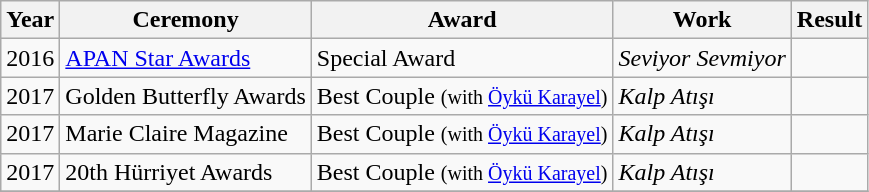<table class="wikitable">
<tr>
<th>Year</th>
<th>Ceremony</th>
<th>Award</th>
<th>Work</th>
<th>Result</th>
</tr>
<tr>
<td>2016</td>
<td><a href='#'>APAN Star Awards</a></td>
<td>Special Award</td>
<td><em>Seviyor Sevmiyor</em></td>
<td></td>
</tr>
<tr>
<td>2017</td>
<td>Golden Butterfly Awards</td>
<td>Best Couple <small>(with <a href='#'>Öykü Karayel</a>)</small></td>
<td><em>Kalp Atışı</em></td>
<td></td>
</tr>
<tr>
<td>2017</td>
<td>Marie Claire Magazine</td>
<td>Best Couple <small>(with <a href='#'>Öykü Karayel</a>)</small></td>
<td><em>Kalp Atışı</em></td>
<td></td>
</tr>
<tr>
<td>2017</td>
<td>20th Hürriyet Awards</td>
<td>Best Couple <small>(with <a href='#'>Öykü Karayel</a>)</small></td>
<td><em>Kalp Atışı</em></td>
<td></td>
</tr>
<tr>
</tr>
</table>
